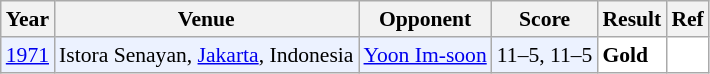<table class="sortable wikitable" style="font-size: 90%;">
<tr>
<th>Year</th>
<th>Venue</th>
<th>Opponent</th>
<th>Score</th>
<th>Result</th>
<th>Ref</th>
</tr>
<tr style="background:#ECF2FF">
<td align="center"><a href='#'>1971</a></td>
<td align="left">Istora Senayan, <a href='#'>Jakarta</a>, Indonesia</td>
<td align="left"> <a href='#'>Yoon Im-soon</a></td>
<td align="left">11–5, 11–5</td>
<td style="text-align:left; background:white"> <strong>Gold</strong></td>
<td style="text-align:center; background:white"></td>
</tr>
</table>
